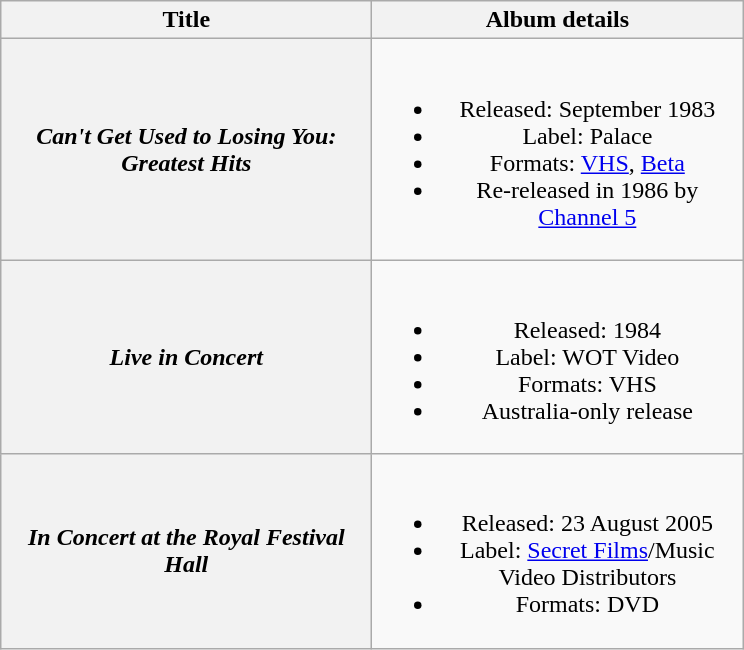<table class="wikitable plainrowheaders" style="text-align:center;">
<tr>
<th scope="col" style="width:15em;">Title</th>
<th scope="col" style="width:15em;">Album details</th>
</tr>
<tr>
<th scope="row"><em>Can't Get Used to Losing You: Greatest Hits</em></th>
<td><br><ul><li>Released: September 1983</li><li>Label: Palace</li><li>Formats: <a href='#'>VHS</a>, <a href='#'>Beta</a></li><li>Re-released in 1986 by <a href='#'>Channel 5</a></li></ul></td>
</tr>
<tr>
<th scope="row"><em>Live in Concert</em></th>
<td><br><ul><li>Released: 1984</li><li>Label: WOT Video</li><li>Formats: VHS</li><li>Australia-only release</li></ul></td>
</tr>
<tr>
<th scope="row"><em>In Concert at the Royal Festival Hall</em></th>
<td><br><ul><li>Released: 23 August 2005</li><li>Label: <a href='#'>Secret Films</a>/Music Video Distributors</li><li>Formats: DVD</li></ul></td>
</tr>
</table>
